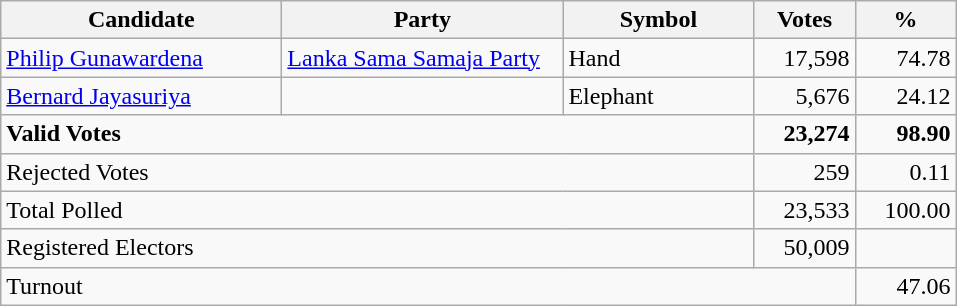<table class="wikitable" border="1" style="text-align:right;">
<tr>
<th align=left width="180">Candidate</th>
<th align=left width="180">Party</th>
<th align=left width="120">Symbol</th>
<th align=left width="60">Votes</th>
<th align=left width="60">%</th>
</tr>
<tr>
<td align=left><a href='#'>Philip Gunawardena</a></td>
<td align=left><a href='#'>Lanka Sama Samaja Party</a></td>
<td align=left>Hand</td>
<td align=right>17,598</td>
<td align=right>74.78</td>
</tr>
<tr>
<td align=left><a href='#'>Bernard Jayasuriya</a></td>
<td></td>
<td align=left>Elephant</td>
<td align=right>5,676</td>
<td align=right>24.12</td>
</tr>
<tr>
<td align=left colspan=3><strong>Valid Votes</strong></td>
<td align=right><strong>23,274</strong></td>
<td align=right><strong>98.90</strong></td>
</tr>
<tr>
<td align=left colspan=3>Rejected Votes</td>
<td align=right>259</td>
<td align=right>0.11</td>
</tr>
<tr>
<td align=left colspan=3>Total Polled</td>
<td align=right>23,533</td>
<td align=right>100.00</td>
</tr>
<tr>
<td align=left colspan=3>Registered Electors</td>
<td align=right>50,009</td>
<td></td>
</tr>
<tr>
<td align=left colspan=4>Turnout</td>
<td align=right>47.06</td>
</tr>
</table>
